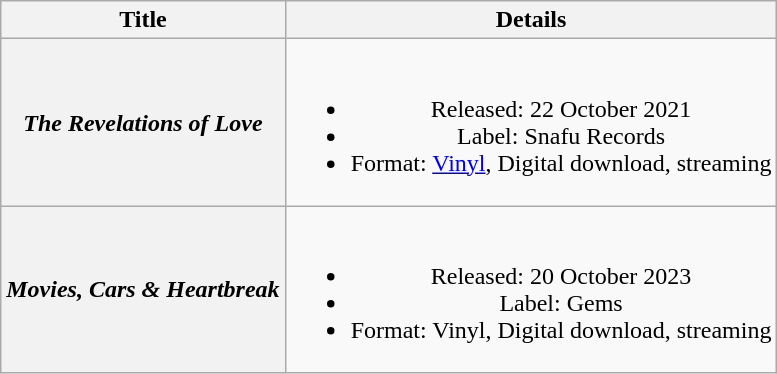<table class="wikitable plainrowheaders" style="text-align:center;">
<tr>
<th scope="col">Title</th>
<th scope="col">Details</th>
</tr>
<tr>
<th scope="row"><em>The Revelations of Love</em></th>
<td><br><ul><li>Released: 22 October 2021</li><li>Label: Snafu Records</li><li>Format: <a href='#'>Vinyl</a>, Digital download, streaming</li></ul></td>
</tr>
<tr>
<th scope="row"><em>Movies, Cars & Heartbreak</em></th>
<td><br><ul><li>Released: 20 October 2023</li><li>Label: Gems</li><li>Format: Vinyl, Digital download, streaming</li></ul></td>
</tr>
</table>
